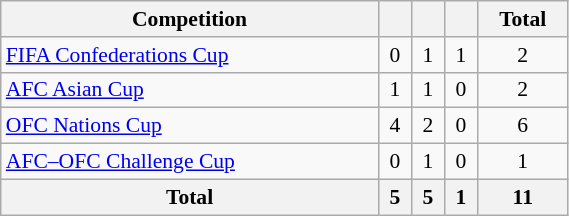<table class="wikitable" style="width:30%; font-size:90%; text-align:center;">
<tr>
<th>Competition</th>
<th></th>
<th></th>
<th></th>
<th>Total</th>
</tr>
<tr>
<td align="left"><a href='#'>FIFA Confederations Cup</a></td>
<td>0</td>
<td>1</td>
<td>1</td>
<td>2</td>
</tr>
<tr>
<td align="left"><a href='#'>AFC Asian Cup</a></td>
<td>1</td>
<td>1</td>
<td>0</td>
<td>2</td>
</tr>
<tr>
<td align="left"><a href='#'>OFC Nations Cup</a></td>
<td>4</td>
<td>2</td>
<td>0</td>
<td>6</td>
</tr>
<tr>
<td align="left"><a href='#'>AFC–OFC Challenge Cup</a></td>
<td>0</td>
<td>1</td>
<td>0</td>
<td>1</td>
</tr>
<tr>
<th>Total</th>
<th>5</th>
<th>5</th>
<th>1</th>
<th>11</th>
</tr>
</table>
